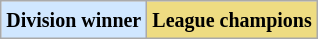<table class="wikitable" border="1">
<tr>
<td bgcolor="#D0E7FF"><small><strong>Division winner</strong> </small></td>
<td bgcolor="#EEDC82"><small><strong>League champions</strong> </small></td>
</tr>
</table>
